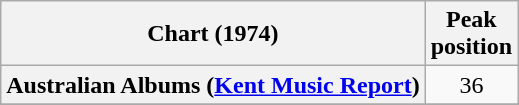<table class="wikitable sortable plainrowheaders">
<tr>
<th>Chart (1974)</th>
<th>Peak<br>position</th>
</tr>
<tr>
<th scope="row">Australian Albums (<a href='#'>Kent Music Report</a>)</th>
<td align="center">36</td>
</tr>
<tr>
</tr>
<tr>
</tr>
</table>
